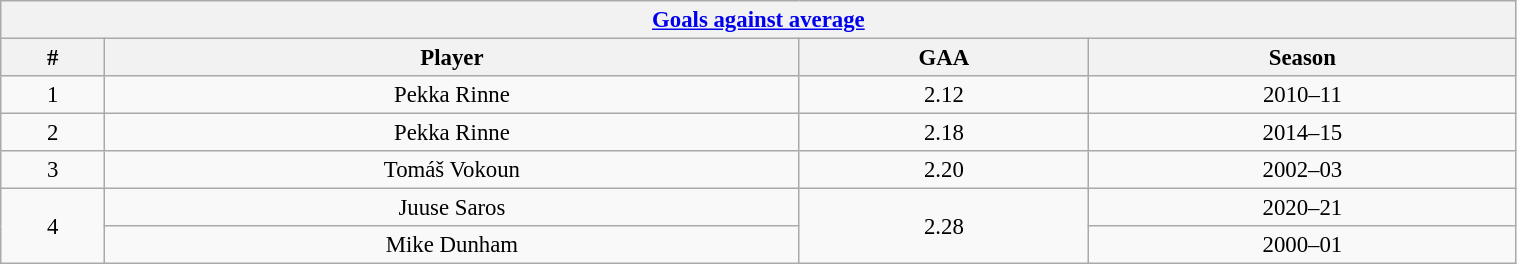<table class="wikitable" style="text-align: center; font-size: 95%" width="80%">
<tr>
<th colspan="4"><a href='#'>Goals against average</a></th>
</tr>
<tr>
<th>#</th>
<th>Player</th>
<th>GAA</th>
<th>Season</th>
</tr>
<tr>
<td>1</td>
<td>Pekka Rinne</td>
<td>2.12</td>
<td>2010–11</td>
</tr>
<tr>
<td>2</td>
<td>Pekka Rinne</td>
<td>2.18</td>
<td>2014–15</td>
</tr>
<tr>
<td>3</td>
<td>Tomáš Vokoun</td>
<td>2.20</td>
<td>2002–03</td>
</tr>
<tr>
<td rowspan="2">4</td>
<td>Juuse Saros</td>
<td rowspan="2">2.28</td>
<td>2020–21</td>
</tr>
<tr>
<td>Mike Dunham</td>
<td>2000–01</td>
</tr>
</table>
